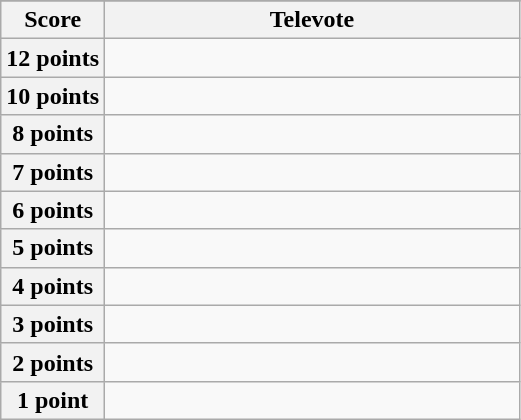<table class="wikitable">
<tr>
</tr>
<tr>
<th scope="col" width="20%">Score</th>
<th scope="col" width="80%">Televote</th>
</tr>
<tr>
<th scope="row">12 points</th>
<td></td>
</tr>
<tr>
<th scope="row">10 points</th>
<td></td>
</tr>
<tr>
<th scope="row">8 points</th>
<td></td>
</tr>
<tr>
<th scope="row">7 points</th>
<td></td>
</tr>
<tr>
<th scope="row">6 points</th>
<td></td>
</tr>
<tr>
<th scope="row">5 points</th>
<td></td>
</tr>
<tr>
<th scope="row">4 points</th>
<td></td>
</tr>
<tr>
<th scope="row">3 points</th>
<td></td>
</tr>
<tr>
<th scope="row">2 points</th>
<td></td>
</tr>
<tr>
<th scope="row">1 point</th>
<td></td>
</tr>
</table>
